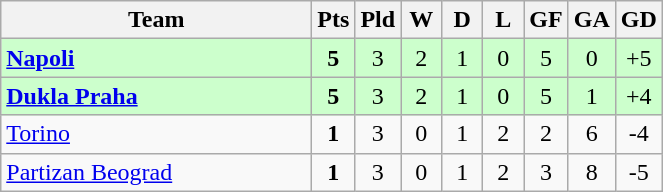<table class="wikitable" style="text-align:center;">
<tr>
<th width=200>Team</th>
<th width=20>Pts</th>
<th width=20>Pld</th>
<th width=20>W</th>
<th width=20>D</th>
<th width=20>L</th>
<th width=20>GF</th>
<th width=20>GA</th>
<th width=20>GD</th>
</tr>
<tr style="background:#ccffcc">
<td style="text-align:left"><strong> <a href='#'>Napoli</a></strong></td>
<td><strong>5</strong></td>
<td>3</td>
<td>2</td>
<td>1</td>
<td>0</td>
<td>5</td>
<td>0</td>
<td>+5</td>
</tr>
<tr style="background:#ccffcc">
<td style="text-align:left"><strong> <a href='#'>Dukla Praha</a></strong></td>
<td><strong>5</strong></td>
<td>3</td>
<td>2</td>
<td>1</td>
<td>0</td>
<td>5</td>
<td>1</td>
<td>+4</td>
</tr>
<tr>
<td style="text-align:left"> <a href='#'>Torino</a></td>
<td><strong>1</strong></td>
<td>3</td>
<td>0</td>
<td>1</td>
<td>2</td>
<td>2</td>
<td>6</td>
<td>-4</td>
</tr>
<tr>
<td style="text-align:left"> <a href='#'>Partizan Beograd</a></td>
<td><strong>1</strong></td>
<td>3</td>
<td>0</td>
<td>1</td>
<td>2</td>
<td>3</td>
<td>8</td>
<td>-5</td>
</tr>
</table>
